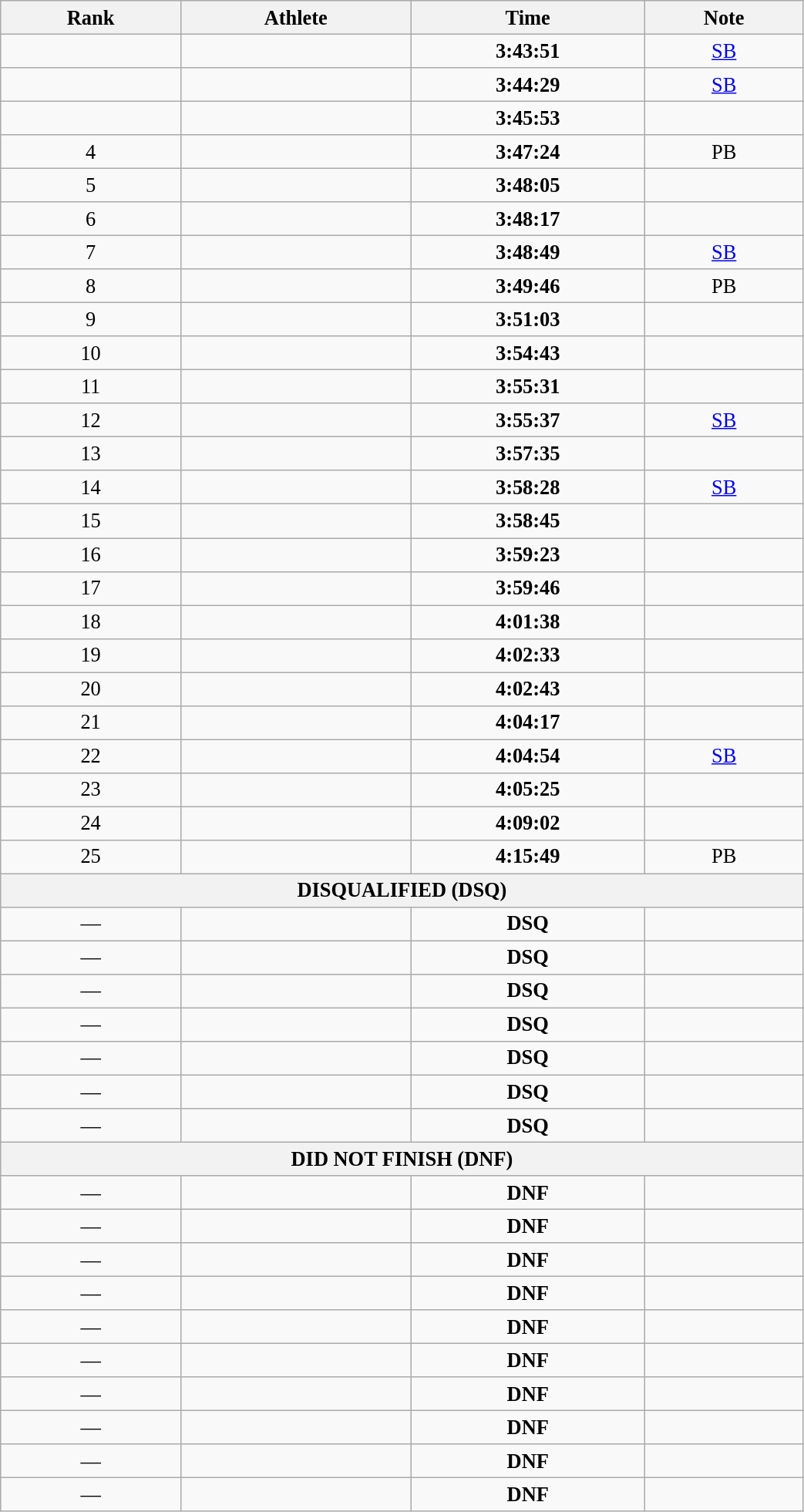<table class="wikitable" style=" text-align:center; font-size:110%;" width="55%">
<tr>
<th>Rank</th>
<th>Athlete</th>
<th>Time</th>
<th>Note</th>
</tr>
<tr>
<td></td>
<td align=left></td>
<td><strong>3:43:51</strong></td>
<td><a href='#'>SB</a></td>
</tr>
<tr>
<td></td>
<td align=left></td>
<td><strong>3:44:29</strong></td>
<td><a href='#'>SB</a></td>
</tr>
<tr>
<td></td>
<td align=left></td>
<td><strong>3:45:53</strong></td>
<td></td>
</tr>
<tr>
<td>4</td>
<td align=left></td>
<td><strong>3:47:24</strong></td>
<td>PB</td>
</tr>
<tr>
<td>5</td>
<td align=left></td>
<td><strong>3:48:05</strong></td>
<td></td>
</tr>
<tr>
<td>6</td>
<td align=left></td>
<td><strong>3:48:17</strong></td>
<td></td>
</tr>
<tr>
<td>7</td>
<td align=left></td>
<td><strong>3:48:49</strong></td>
<td><a href='#'>SB</a></td>
</tr>
<tr>
<td>8</td>
<td align=left></td>
<td><strong>3:49:46</strong></td>
<td>PB</td>
</tr>
<tr>
<td>9</td>
<td align=left></td>
<td><strong>3:51:03</strong></td>
<td></td>
</tr>
<tr>
<td>10</td>
<td align=left></td>
<td><strong>3:54:43</strong></td>
<td></td>
</tr>
<tr>
<td>11</td>
<td align=left></td>
<td><strong>3:55:31</strong></td>
<td></td>
</tr>
<tr>
<td>12</td>
<td align=left></td>
<td><strong>3:55:37</strong></td>
<td><a href='#'>SB</a></td>
</tr>
<tr>
<td>13</td>
<td align=left></td>
<td><strong>3:57:35</strong></td>
<td></td>
</tr>
<tr>
<td>14</td>
<td align=left></td>
<td><strong>3:58:28</strong></td>
<td><a href='#'>SB</a></td>
</tr>
<tr>
<td>15</td>
<td align=left></td>
<td><strong>3:58:45</strong></td>
<td></td>
</tr>
<tr>
<td>16</td>
<td align=left></td>
<td><strong>3:59:23</strong></td>
<td></td>
</tr>
<tr>
<td>17</td>
<td align=left></td>
<td><strong>3:59:46</strong></td>
<td></td>
</tr>
<tr>
<td>18</td>
<td align=left></td>
<td><strong>4:01:38</strong></td>
<td></td>
</tr>
<tr>
<td>19</td>
<td align=left></td>
<td><strong>4:02:33</strong></td>
<td></td>
</tr>
<tr>
<td>20</td>
<td align=left></td>
<td><strong>4:02:43</strong></td>
<td></td>
</tr>
<tr>
<td>21</td>
<td align=left></td>
<td><strong>4:04:17</strong></td>
<td></td>
</tr>
<tr>
<td>22</td>
<td align=left></td>
<td><strong>4:04:54</strong></td>
<td><a href='#'>SB</a></td>
</tr>
<tr>
<td>23</td>
<td align=left></td>
<td><strong>4:05:25</strong></td>
<td></td>
</tr>
<tr>
<td>24</td>
<td align=left></td>
<td><strong>4:09:02</strong></td>
<td></td>
</tr>
<tr>
<td>25</td>
<td align=left></td>
<td><strong>4:15:49</strong></td>
<td>PB</td>
</tr>
<tr>
<th colspan="4">DISQUALIFIED (DSQ)</th>
</tr>
<tr>
<td>—</td>
<td align=left></td>
<td><strong>DSQ </strong></td>
<td></td>
</tr>
<tr>
<td>—</td>
<td align=left></td>
<td><strong>DSQ </strong></td>
<td></td>
</tr>
<tr>
<td>—</td>
<td align=left></td>
<td><strong>DSQ </strong></td>
<td></td>
</tr>
<tr>
<td>—</td>
<td align=left></td>
<td><strong>DSQ </strong></td>
<td></td>
</tr>
<tr>
<td>—</td>
<td align=left></td>
<td><strong>DSQ </strong></td>
<td></td>
</tr>
<tr>
<td>—</td>
<td align=left></td>
<td><strong>DSQ </strong></td>
<td></td>
</tr>
<tr>
<td>—</td>
<td align=left></td>
<td><strong>DSQ </strong></td>
<td></td>
</tr>
<tr>
<th colspan="4">DID NOT FINISH (DNF)</th>
</tr>
<tr>
<td>—</td>
<td align=left></td>
<td><strong>DNF </strong></td>
<td></td>
</tr>
<tr>
<td>—</td>
<td align=left></td>
<td><strong>DNF </strong></td>
<td></td>
</tr>
<tr>
<td>—</td>
<td align=left></td>
<td><strong>DNF </strong></td>
<td></td>
</tr>
<tr>
<td>—</td>
<td align=left></td>
<td><strong>DNF </strong></td>
<td></td>
</tr>
<tr>
<td>—</td>
<td align=left></td>
<td><strong>DNF </strong></td>
<td></td>
</tr>
<tr>
<td>—</td>
<td align=left></td>
<td><strong>DNF </strong></td>
<td></td>
</tr>
<tr>
<td>—</td>
<td align=left></td>
<td><strong>DNF </strong></td>
<td></td>
</tr>
<tr>
<td>—</td>
<td align=left></td>
<td><strong>DNF </strong></td>
<td></td>
</tr>
<tr>
<td>—</td>
<td align=left></td>
<td><strong>DNF </strong></td>
<td></td>
</tr>
<tr>
<td>—</td>
<td align=left></td>
<td><strong>DNF </strong></td>
<td></td>
</tr>
</table>
